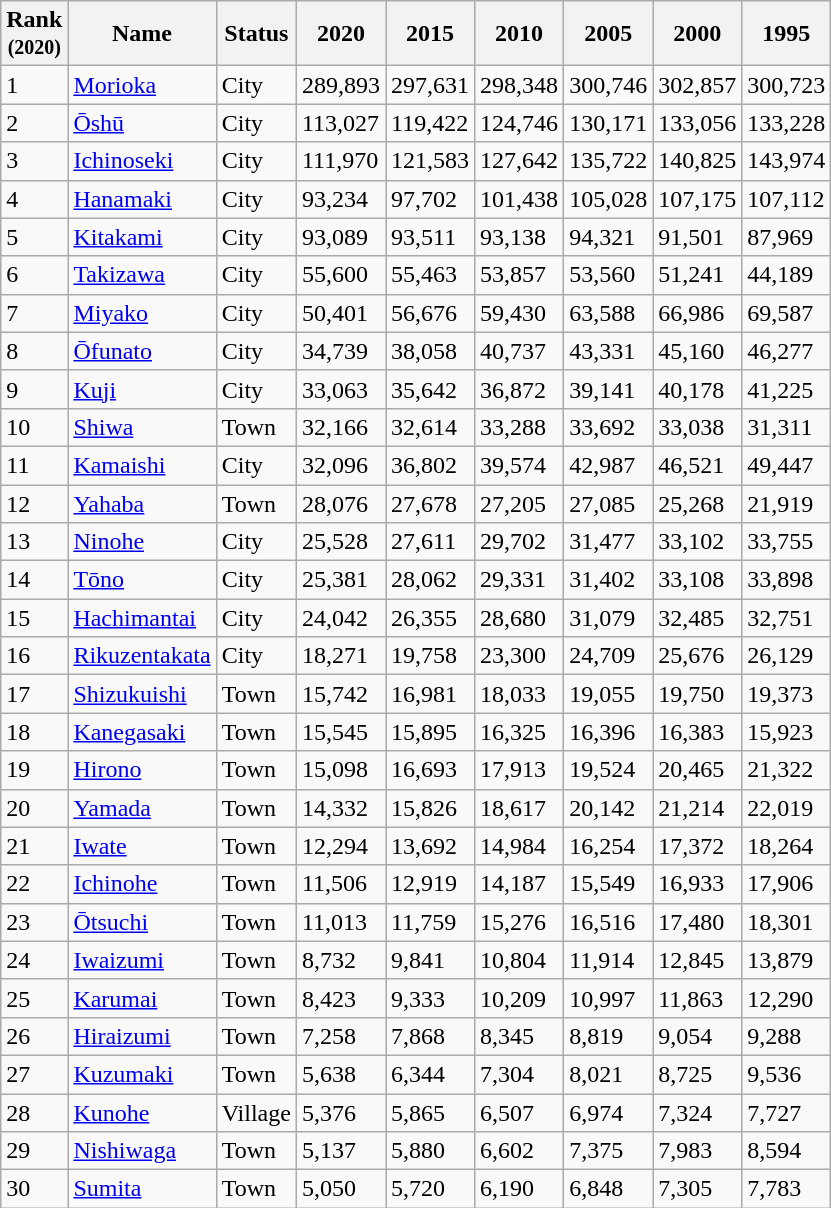<table class="wikitable sortable">
<tr>
<th>Rank<br><small>(2020)</small></th>
<th>Name</th>
<th>Status</th>
<th>2020</th>
<th>2015</th>
<th>2010</th>
<th>2005</th>
<th>2000</th>
<th>1995</th>
</tr>
<tr>
<td>1</td>
<td><a href='#'>Morioka</a></td>
<td>City</td>
<td>289,893</td>
<td>297,631</td>
<td>298,348</td>
<td>300,746</td>
<td>302,857</td>
<td>300,723</td>
</tr>
<tr>
<td>2</td>
<td><a href='#'>Ōshū</a></td>
<td>City</td>
<td>113,027</td>
<td>119,422</td>
<td>124,746</td>
<td>130,171</td>
<td>133,056</td>
<td>133,228</td>
</tr>
<tr>
<td>3</td>
<td><a href='#'>Ichinoseki</a></td>
<td>City</td>
<td>111,970</td>
<td>121,583</td>
<td>127,642</td>
<td>135,722</td>
<td>140,825</td>
<td>143,974</td>
</tr>
<tr>
<td>4</td>
<td><a href='#'>Hanamaki</a></td>
<td>City</td>
<td>93,234</td>
<td>97,702</td>
<td>101,438</td>
<td>105,028</td>
<td>107,175</td>
<td>107,112</td>
</tr>
<tr>
<td>5</td>
<td><a href='#'>Kitakami</a></td>
<td>City</td>
<td>93,089</td>
<td>93,511</td>
<td>93,138</td>
<td>94,321</td>
<td>91,501</td>
<td>87,969</td>
</tr>
<tr>
<td>6</td>
<td><a href='#'>Takizawa</a></td>
<td>City</td>
<td>55,600</td>
<td>55,463</td>
<td>53,857</td>
<td>53,560</td>
<td>51,241</td>
<td>44,189</td>
</tr>
<tr>
<td>7</td>
<td><a href='#'>Miyako</a></td>
<td>City</td>
<td>50,401</td>
<td>56,676</td>
<td>59,430</td>
<td>63,588</td>
<td>66,986</td>
<td>69,587</td>
</tr>
<tr>
<td>8</td>
<td><a href='#'>Ōfunato</a></td>
<td>City</td>
<td>34,739</td>
<td>38,058</td>
<td>40,737</td>
<td>43,331</td>
<td>45,160</td>
<td>46,277</td>
</tr>
<tr>
<td>9</td>
<td><a href='#'>Kuji</a></td>
<td>City</td>
<td>33,063</td>
<td>35,642</td>
<td>36,872</td>
<td>39,141</td>
<td>40,178</td>
<td>41,225</td>
</tr>
<tr>
<td>10</td>
<td><a href='#'>Shiwa</a></td>
<td>Town</td>
<td>32,166</td>
<td>32,614</td>
<td>33,288</td>
<td>33,692</td>
<td>33,038</td>
<td>31,311</td>
</tr>
<tr>
<td>11</td>
<td><a href='#'>Kamaishi</a></td>
<td>City</td>
<td>32,096</td>
<td>36,802</td>
<td>39,574</td>
<td>42,987</td>
<td>46,521</td>
<td>49,447</td>
</tr>
<tr>
<td>12</td>
<td><a href='#'>Yahaba</a></td>
<td>Town</td>
<td>28,076</td>
<td>27,678</td>
<td>27,205</td>
<td>27,085</td>
<td>25,268</td>
<td>21,919</td>
</tr>
<tr>
<td>13</td>
<td><a href='#'>Ninohe</a></td>
<td>City</td>
<td>25,528</td>
<td>27,611</td>
<td>29,702</td>
<td>31,477</td>
<td>33,102</td>
<td>33,755</td>
</tr>
<tr>
<td>14</td>
<td><a href='#'>Tōno</a></td>
<td>City</td>
<td>25,381</td>
<td>28,062</td>
<td>29,331</td>
<td>31,402</td>
<td>33,108</td>
<td>33,898</td>
</tr>
<tr>
<td>15</td>
<td><a href='#'>Hachimantai</a></td>
<td>City</td>
<td>24,042</td>
<td>26,355</td>
<td>28,680</td>
<td>31,079</td>
<td>32,485</td>
<td>32,751</td>
</tr>
<tr>
<td>16</td>
<td><a href='#'>Rikuzentakata</a></td>
<td>City</td>
<td>18,271</td>
<td>19,758</td>
<td>23,300</td>
<td>24,709</td>
<td>25,676</td>
<td>26,129</td>
</tr>
<tr>
<td>17</td>
<td><a href='#'>Shizukuishi</a></td>
<td>Town</td>
<td>15,742</td>
<td>16,981</td>
<td>18,033</td>
<td>19,055</td>
<td>19,750</td>
<td>19,373</td>
</tr>
<tr>
<td>18</td>
<td><a href='#'>Kanegasaki</a></td>
<td>Town</td>
<td>15,545</td>
<td>15,895</td>
<td>16,325</td>
<td>16,396</td>
<td>16,383</td>
<td>15,923</td>
</tr>
<tr>
<td>19</td>
<td><a href='#'>Hirono</a></td>
<td>Town</td>
<td>15,098</td>
<td>16,693</td>
<td>17,913</td>
<td>19,524</td>
<td>20,465</td>
<td>21,322</td>
</tr>
<tr>
<td>20</td>
<td><a href='#'>Yamada</a></td>
<td>Town</td>
<td>14,332</td>
<td>15,826</td>
<td>18,617</td>
<td>20,142</td>
<td>21,214</td>
<td>22,019</td>
</tr>
<tr>
<td>21</td>
<td><a href='#'>Iwate</a></td>
<td>Town</td>
<td>12,294</td>
<td>13,692</td>
<td>14,984</td>
<td>16,254</td>
<td>17,372</td>
<td>18,264</td>
</tr>
<tr>
<td>22</td>
<td><a href='#'>Ichinohe</a></td>
<td>Town</td>
<td>11,506</td>
<td>12,919</td>
<td>14,187</td>
<td>15,549</td>
<td>16,933</td>
<td>17,906</td>
</tr>
<tr>
<td>23</td>
<td><a href='#'>Ōtsuchi</a></td>
<td>Town</td>
<td>11,013</td>
<td>11,759</td>
<td>15,276</td>
<td>16,516</td>
<td>17,480</td>
<td>18,301</td>
</tr>
<tr>
<td>24</td>
<td><a href='#'>Iwaizumi</a></td>
<td>Town</td>
<td>8,732</td>
<td>9,841</td>
<td>10,804</td>
<td>11,914</td>
<td>12,845</td>
<td>13,879</td>
</tr>
<tr>
<td>25</td>
<td><a href='#'>Karumai</a></td>
<td>Town</td>
<td>8,423</td>
<td>9,333</td>
<td>10,209</td>
<td>10,997</td>
<td>11,863</td>
<td>12,290</td>
</tr>
<tr>
<td>26</td>
<td><a href='#'>Hiraizumi</a></td>
<td>Town</td>
<td>7,258</td>
<td>7,868</td>
<td>8,345</td>
<td>8,819</td>
<td>9,054</td>
<td>9,288</td>
</tr>
<tr>
<td>27</td>
<td><a href='#'>Kuzumaki</a></td>
<td>Town</td>
<td>5,638</td>
<td>6,344</td>
<td>7,304</td>
<td>8,021</td>
<td>8,725</td>
<td>9,536</td>
</tr>
<tr>
<td>28</td>
<td><a href='#'>Kunohe</a></td>
<td>Village</td>
<td>5,376</td>
<td>5,865</td>
<td>6,507</td>
<td>6,974</td>
<td>7,324</td>
<td>7,727</td>
</tr>
<tr>
<td>29</td>
<td><a href='#'>Nishiwaga</a></td>
<td>Town</td>
<td>5,137</td>
<td>5,880</td>
<td>6,602</td>
<td>7,375</td>
<td>7,983</td>
<td>8,594</td>
</tr>
<tr>
<td>30</td>
<td><a href='#'>Sumita</a></td>
<td>Town</td>
<td>5,050</td>
<td>5,720</td>
<td>6,190</td>
<td>6,848</td>
<td>7,305</td>
<td>7,783</td>
</tr>
</table>
